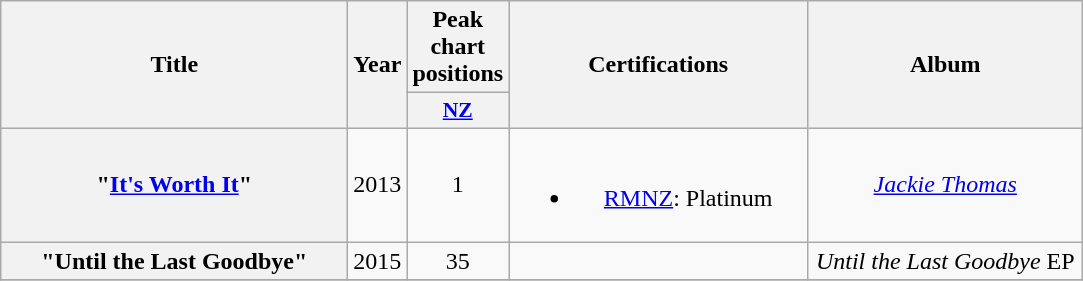<table class="wikitable plainrowheaders" style="text-align:center;">
<tr>
<th scope="col" rowspan="2" style="width:14em;">Title</th>
<th scope="col" rowspan="2" style="width:1em;">Year</th>
<th scope="col" colspan="1">Peak chart positions</th>
<th scope="col" rowspan="2" style="width:12em;">Certifications</th>
<th scope="col" rowspan="2" style="width:11em;">Album</th>
</tr>
<tr>
<th scope="col" style="width:3em;font-size:90%;"><a href='#'>NZ</a><br></th>
</tr>
<tr>
<th scope="row">"<a href='#'>It's Worth It</a>"</th>
<td>2013</td>
<td>1</td>
<td><br><ul><li><a href='#'>RMNZ</a>: Platinum</li></ul></td>
<td><em><a href='#'>Jackie Thomas</a></em></td>
</tr>
<tr>
<th scope="row">"Until the Last Goodbye"</th>
<td>2015</td>
<td>35</td>
<td></td>
<td><em>Until the Last Goodbye</em> EP</td>
</tr>
<tr>
</tr>
</table>
